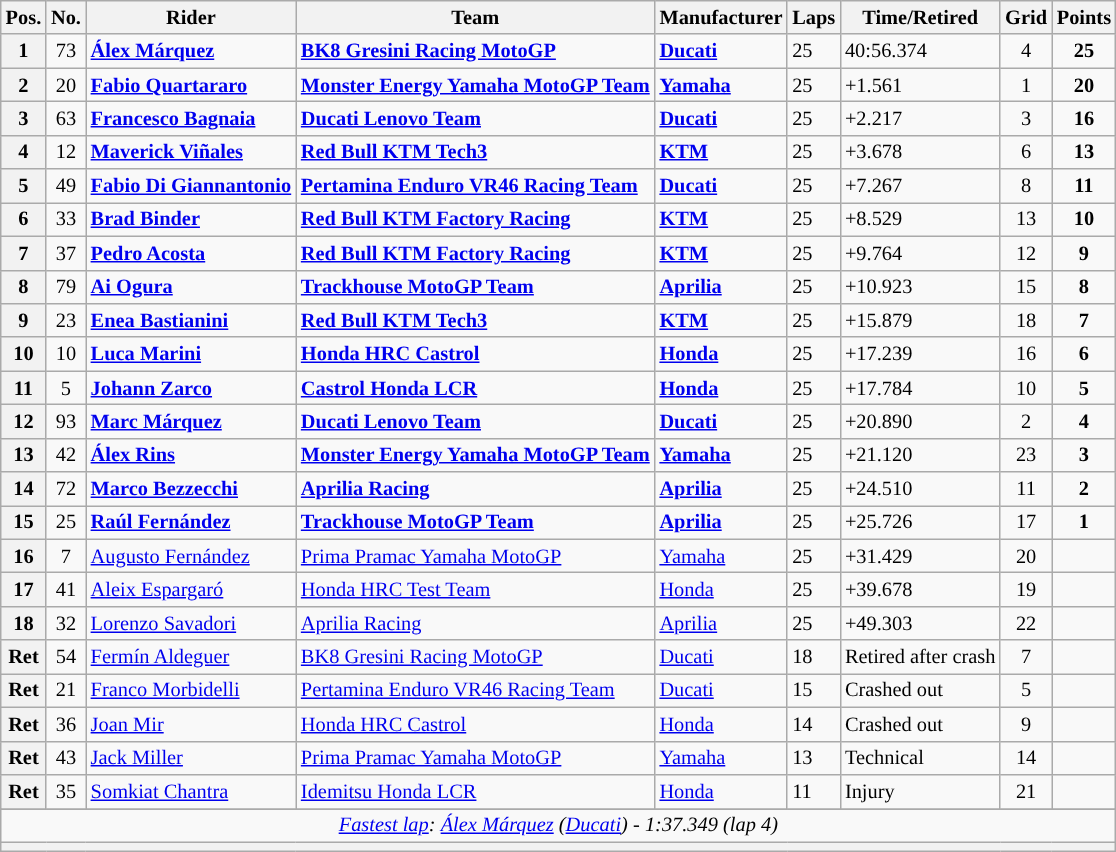<table class="wikitable sortable" style="font-size: 85%;">
<tr>
<th>Pos.</th>
<th>No.</th>
<th>Rider</th>
<th>Team</th>
<th>Manufacturer</th>
<th>Laps</th>
<th>Time/Retired</th>
<th>Grid</th>
<th>Points</th>
</tr>
<tr>
<th scope="row">1</th>
<td align="center">73</td>
<td data-sort-value="marqueza"> <strong><a href='#'>Álex Márquez</a></strong></td>
<td><strong><a href='#'>BK8 Gresini Racing MotoGP</a></strong></td>
<td><strong><a href='#'>Ducati</a></strong></td>
<td>25</td>
<td>40:56.374</td>
<td align="center">4</td>
<td align="center"><strong>25</strong></td>
</tr>
<tr>
<th scope="row">2</th>
<td align="center">20</td>
<td data-sort-value="quartararo"> <strong><a href='#'>Fabio Quartararo</a></strong></td>
<td><strong><a href='#'>Monster Energy Yamaha MotoGP Team</a></strong></td>
<td><strong><a href='#'>Yamaha</a></strong></td>
<td>25</td>
<td>+1.561</td>
<td align="center">1</td>
<td align="center"><strong>20</strong></td>
</tr>
<tr>
<th scope='row"'>3</th>
<td align="center">63</td>
<td data-sort-value="bagnaia"> <strong><a href='#'>Francesco Bagnaia</a></strong></td>
<td><strong><a href='#'>Ducati Lenovo Team</a></strong></td>
<td><strong><a href='#'>Ducati</a></strong></td>
<td>25</td>
<td>+2.217</td>
<td align="center">3</td>
<td align="center"><strong>16</strong></td>
</tr>
<tr>
<th scope="row">4</th>
<td align="center">12</td>
<td data-sort-value="vinales"> <strong><a href='#'>Maverick Viñales</a></strong></td>
<td><strong><a href='#'>Red Bull KTM Tech3</a></strong></td>
<td><strong><a href='#'>KTM</a></strong></td>
<td>25</td>
<td>+3.678</td>
<td align="center">6</td>
<td align="center"><strong>13</strong></td>
</tr>
<tr>
<th scope="row">5</th>
<td align="center">49</td>
<td data-sort-value="digiannantonio"> <strong><a href='#'>Fabio Di Giannantonio</a></strong></td>
<td><strong><a href='#'>Pertamina Enduro VR46 Racing Team</a></strong></td>
<td><strong><a href='#'>Ducati</a> </strong></td>
<td>25</td>
<td>+7.267</td>
<td align="center">8</td>
<td align="center"><strong>11</strong></td>
</tr>
<tr>
<th scope="row">6</th>
<td align="center">33</td>
<td data-sort-value="binder"> <strong><a href='#'>Brad Binder</a></strong></td>
<td><strong><a href='#'>Red Bull KTM Factory Racing</a></strong></td>
<td><strong><a href='#'>KTM</a></strong></td>
<td>25</td>
<td>+8.529</td>
<td align="center">13</td>
<td align="center"><strong>10</strong></td>
</tr>
<tr>
<th scope="row">7</th>
<td align="center">37</td>
<td data-sort-value="acosta"> <strong><a href='#'>Pedro Acosta</a></strong></td>
<td><strong><a href='#'>Red Bull KTM Factory Racing</a></strong></td>
<td><strong><a href='#'>KTM</a></strong></td>
<td>25</td>
<td>+9.764</td>
<td align="center">12</td>
<td align="center"><strong>9</strong></td>
</tr>
<tr>
<th scope="row">8</th>
<td align="center">79</td>
<td data-sort-value="ogura"> <strong><a href='#'>Ai Ogura</a></strong></td>
<td><strong><a href='#'>Trackhouse MotoGP Team</a></strong></td>
<td><strong><a href='#'>Aprilia</a></strong></td>
<td>25</td>
<td>+10.923</td>
<td align="center">15</td>
<td align="center"><strong>8</strong></td>
</tr>
<tr>
<th scope="row">9</th>
<td align="center">23</td>
<td data-sort-value="bastianini"> <strong><a href='#'>Enea Bastianini</a></strong></td>
<td><strong><a href='#'>Red Bull KTM Tech3</a></strong></td>
<td><strong><a href='#'>KTM</a></strong></td>
<td>25</td>
<td>+15.879</td>
<td align="center">18</td>
<td align="center"><strong>7</strong></td>
</tr>
<tr>
<th scope="row">10</th>
<td align="center">10</td>
<td data-sort-value="marini"> <strong><a href='#'>Luca Marini</a></strong></td>
<td><strong><a href='#'>Honda HRC Castrol</a></strong></td>
<td><strong><a href='#'>Honda</a></strong></td>
<td>25</td>
<td>+17.239</td>
<td align="center">16</td>
<td align="center"><strong>6</strong></td>
</tr>
<tr>
<th scope="row">11</th>
<td align="center">5</td>
<td data-sort-value="zarco"> <strong><a href='#'>Johann Zarco</a></strong></td>
<td><strong><a href='#'>Castrol Honda LCR</a></strong></td>
<td><strong><a href='#'>Honda</a></strong></td>
<td>25</td>
<td>+17.784</td>
<td align="center">10</td>
<td align="center"><strong>5</strong></td>
</tr>
<tr>
<th scope="row">12</th>
<td align="center">93</td>
<td data-sort-value="marquezm"> <strong><a href='#'>Marc Márquez</a></strong></td>
<td><strong><a href='#'>Ducati Lenovo Team</a></strong></td>
<td><strong><a href='#'>Ducati</a></strong></td>
<td>25</td>
<td>+20.890</td>
<td align="center">2</td>
<td align="center"><strong>4</strong></td>
</tr>
<tr>
<th scope="row">13</th>
<td align="center">42</td>
<td data-sort-value="rins"> <strong><a href='#'>Álex Rins</a></strong></td>
<td><strong><a href='#'>Monster Energy Yamaha MotoGP Team</a></strong></td>
<td><strong><a href='#'>Yamaha</a></strong></td>
<td>25</td>
<td>+21.120</td>
<td align="center">23</td>
<td align="center"><strong>3</strong></td>
</tr>
<tr>
<th scope="row">14</th>
<td align="center">72</td>
<td data-sort-value="bezzecchi"> <strong><a href='#'>Marco Bezzecchi</a></strong></td>
<td><strong><a href='#'>Aprilia Racing</a></strong></td>
<td><strong><a href='#'>Aprilia</a></strong></td>
<td>25</td>
<td>+24.510</td>
<td align="center">11</td>
<td align="center"><strong>2</strong></td>
</tr>
<tr>
<th scope="row">15</th>
<td align="center">25</td>
<td data-sort-value="fernandez"> <strong><a href='#'>Raúl Fernández</a></strong></td>
<td><strong><a href='#'>Trackhouse MotoGP Team</a></strong></td>
<td><strong><a href='#'>Aprilia</a></strong></td>
<td>25</td>
<td>+25.726</td>
<td align="center">17</td>
<td align="center"><strong>1</strong></td>
</tr>
<tr>
<th scope="row">16</th>
<td align="center">7</td>
<td data-sort-value="augusto"> <a href='#'>Augusto Fernández</a></td>
<td><a href='#'>Prima Pramac Yamaha MotoGP</a></td>
<td><a href='#'>Yamaha</a></td>
<td>25</td>
<td>+31.429</td>
<td align="center">20</td>
<td align="center"></td>
</tr>
<tr>
<th scope="row">17</th>
<td align="center">41</td>
<td data-sort-value="esparargo"> <a href='#'>Aleix Espargaró</a></td>
<td><a href='#'>Honda HRC Test Team</a></td>
<td><a href='#'>Honda</a></td>
<td>25</td>
<td>+39.678</td>
<td align="center">19</td>
<td align="center"></td>
</tr>
<tr>
<th scope="row">18</th>
<td align="center">32</td>
<td data-sort-value="savadori"> <a href='#'>Lorenzo Savadori</a></td>
<td><a href='#'>Aprilia Racing</a></td>
<td><a href='#'>Aprilia</a></td>
<td>25</td>
<td>+49.303</td>
<td align="center">22</td>
<td align="center"></td>
</tr>
<tr>
<th scope="row">Ret</th>
<td align="center">54</td>
<td data-sort-value="aldeguer"> <a href='#'>Fermín Aldeguer</a></td>
<td><a href='#'>BK8 Gresini Racing MotoGP</a></td>
<td><a href='#'>Ducati</a></td>
<td>18</td>
<td>Retired after crash</td>
<td align="center">7</td>
<td align="center"></td>
</tr>
<tr>
<th scope="row">Ret</th>
<td align="center">21</td>
<td data-sort-value="morbidelli"> <a href='#'>Franco Morbidelli</a></td>
<td><a href='#'>Pertamina Enduro VR46 Racing Team</a></td>
<td><a href='#'>Ducati</a></td>
<td>15</td>
<td>Crashed out</td>
<td align="center">5</td>
<td align="center"></td>
</tr>
<tr>
<th scope="row">Ret</th>
<td align="center">36</td>
<td data-sort-value="mir"> <a href='#'>Joan Mir</a></td>
<td><a href='#'>Honda HRC Castrol</a></td>
<td><a href='#'>Honda</a></td>
<td>14</td>
<td>Crashed out</td>
<td align="center">9</td>
<td align="center"></td>
</tr>
<tr>
<th scope="row">Ret</th>
<td align="center">43</td>
<td data-sort-value="miller"> <a href='#'>Jack Miller</a></td>
<td><a href='#'>Prima Pramac Yamaha MotoGP</a></td>
<td><a href='#'>Yamaha</a></td>
<td>13</td>
<td>Technical</td>
<td align="center">14</td>
<td align="center"></td>
</tr>
<tr>
<th scope="row">Ret</th>
<td align="center">35</td>
<td data-sort-value="chantra"> <a href='#'>Somkiat Chantra</a></td>
<td><a href='#'>Idemitsu Honda LCR</a></td>
<td><a href='#'>Honda</a></td>
<td>11</td>
<td>Injury</td>
<td align="center">21</td>
<td align="center"></td>
</tr>
<tr>
</tr>
<tr class="sortbottom">
<td colspan="9" style="text-align:center"><em><a href='#'>Fastest lap</a>:  <a href='#'>Álex Márquez</a> (<a href='#'>Ducati</a>) - 1:37.349 (lap 4)</em></td>
</tr>
<tr class="sortbottom">
<th colspan="9"></th>
</tr>
</table>
